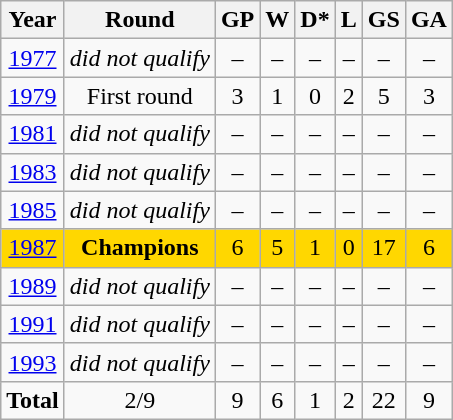<table class="wikitable" style="text-align: center;">
<tr>
<th>Year</th>
<th>Round</th>
<th>GP</th>
<th>W</th>
<th>D*</th>
<th>L</th>
<th>GS</th>
<th>GA</th>
</tr>
<tr>
<td> <a href='#'>1977</a></td>
<td><em>did not qualify</em></td>
<td>–</td>
<td>–</td>
<td>–</td>
<td>–</td>
<td>–</td>
<td>–</td>
</tr>
<tr>
<td> <a href='#'>1979</a></td>
<td>First round</td>
<td>3</td>
<td>1</td>
<td>0</td>
<td>2</td>
<td>5</td>
<td>3</td>
</tr>
<tr>
<td> <a href='#'>1981</a></td>
<td><em>did not qualify</em></td>
<td>–</td>
<td>–</td>
<td>–</td>
<td>–</td>
<td>–</td>
<td>–</td>
</tr>
<tr>
<td> <a href='#'>1983</a></td>
<td><em>did not qualify</em></td>
<td>–</td>
<td>–</td>
<td>–</td>
<td>–</td>
<td>–</td>
<td>–</td>
</tr>
<tr>
<td> <a href='#'>1985</a></td>
<td><em>did not qualify</em></td>
<td>–</td>
<td>–</td>
<td>–</td>
<td>–</td>
<td>–</td>
<td>–</td>
</tr>
<tr bgcolor=gold>
<td> <a href='#'>1987</a></td>
<td><strong>Champions</strong></td>
<td>6</td>
<td>5</td>
<td>1</td>
<td>0</td>
<td>17</td>
<td>6</td>
</tr>
<tr>
<td> <a href='#'>1989</a></td>
<td><em>did not qualify</em></td>
<td>–</td>
<td>–</td>
<td>–</td>
<td>–</td>
<td>–</td>
<td>–</td>
</tr>
<tr>
<td> <a href='#'>1991</a></td>
<td><em>did not qualify</em></td>
<td>–</td>
<td>–</td>
<td>–</td>
<td>–</td>
<td>–</td>
<td>–</td>
</tr>
<tr>
<td> <a href='#'>1993</a></td>
<td><em>did not qualify</em></td>
<td>–</td>
<td>–</td>
<td>–</td>
<td>–</td>
<td>–</td>
<td>–</td>
</tr>
<tr>
<td><strong>Total</strong></td>
<td>2/9</td>
<td>9</td>
<td>6</td>
<td>1</td>
<td>2</td>
<td>22</td>
<td>9</td>
</tr>
</table>
